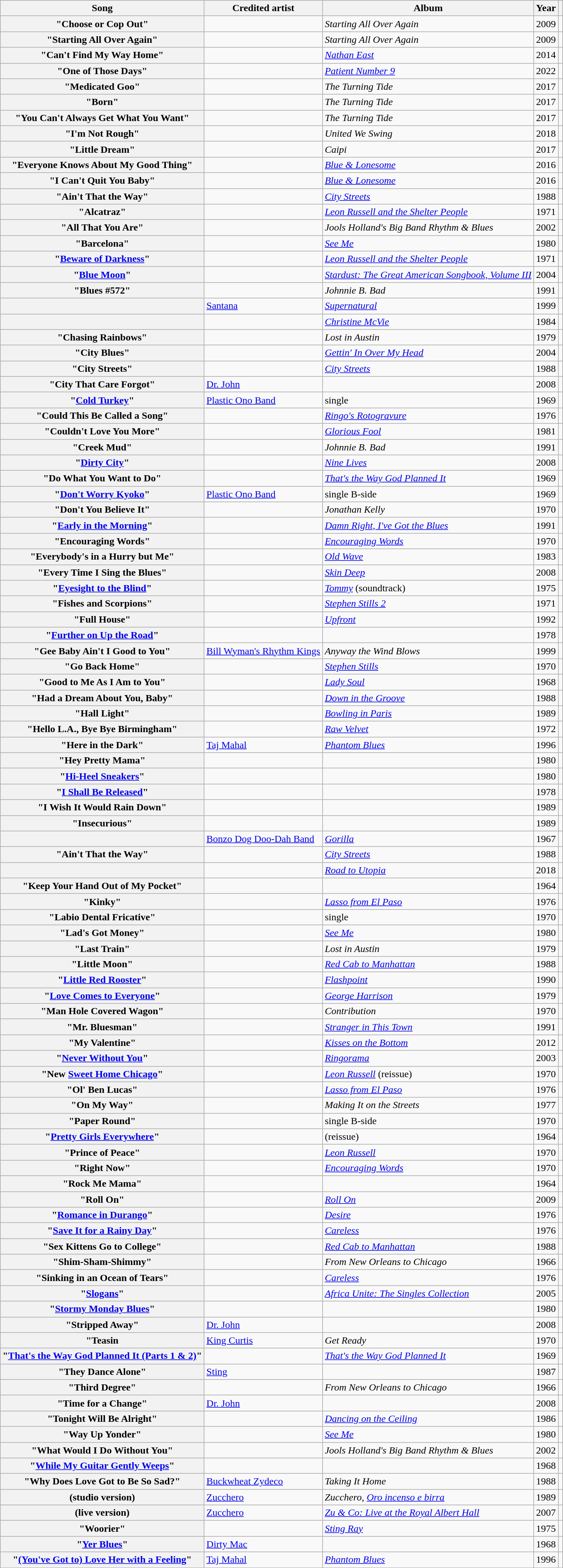<table class="wikitable sortable plainrowheaders">
<tr>
<th scope="col">Song</th>
<th scope="col">Credited artist</th>
<th scope="col">Album</th>
<th scope="col">Year</th>
<th scope="col" class="unsortable"></th>
</tr>
<tr>
<th scope="row">"Choose or Cop Out"</th>
<td></td>
<td><em>Starting All Over Again</em></td>
<td>2009</td>
<td></td>
</tr>
<tr>
<th scope="row">"Starting All Over Again"</th>
<td></td>
<td><em>Starting All Over Again</em></td>
<td>2009</td>
<td></td>
</tr>
<tr>
<th scope="row">"Can't Find My Way Home"</th>
<td></td>
<td><em><a href='#'>Nathan East</a></em></td>
<td>2014</td>
<td></td>
</tr>
<tr>
<th scope="row">"One of Those Days"</th>
<td></td>
<td><em><a href='#'>Patient Number 9</a></em></td>
<td>2022</td>
<td></td>
</tr>
<tr>
<th scope="row">"Medicated Goo"</th>
<td></td>
<td><em>The Turning Tide</em></td>
<td>2017</td>
<td></td>
</tr>
<tr>
<th scope="row">"Born"</th>
<td></td>
<td><em>The Turning Tide</em></td>
<td>2017</td>
<td></td>
</tr>
<tr>
<th scope="row">"You Can't Always Get What You Want"</th>
<td></td>
<td><em>The Turning Tide</em></td>
<td>2017</td>
<td></td>
</tr>
<tr>
<th scope="row">"I'm Not Rough"</th>
<td></td>
<td><em>United We Swing</em></td>
<td>2018</td>
<td></td>
</tr>
<tr>
<th scope="row">"Little Dream"</th>
<td></td>
<td><em>Caipi</em></td>
<td>2017</td>
<td></td>
</tr>
<tr>
<th scope="row">"Everyone Knows About My Good Thing"</th>
<td></td>
<td><em><a href='#'>Blue & Lonesome</a></em></td>
<td>2016</td>
<td></td>
</tr>
<tr>
<th scope="row">"I Can't Quit You Baby"</th>
<td></td>
<td><em><a href='#'>Blue & Lonesome</a></em></td>
<td>2016</td>
<td></td>
</tr>
<tr>
<th scope="row">"Ain't That the Way"</th>
<td></td>
<td><em><a href='#'>City Streets</a></em></td>
<td>1988</td>
<td></td>
</tr>
<tr>
<th scope="row">"Alcatraz"</th>
<td></td>
<td><em><a href='#'>Leon Russell and the Shelter People</a></em></td>
<td>1971</td>
<td></td>
</tr>
<tr>
<th scope="row">"All That You Are"</th>
<td></td>
<td><em>Jools Holland's Big Band Rhythm & Blues</em></td>
<td>2002</td>
<td></td>
</tr>
<tr>
<th scope="row">"Barcelona"</th>
<td></td>
<td><em><a href='#'>See Me</a></em></td>
<td>1980</td>
<td></td>
</tr>
<tr>
<th scope="row">"<a href='#'>Beware of Darkness</a>"</th>
<td></td>
<td><em><a href='#'>Leon Russell and the Shelter People</a></em></td>
<td>1971</td>
<td></td>
</tr>
<tr>
<th scope="row">"<a href='#'>Blue Moon</a>"</th>
<td></td>
<td><em><a href='#'>Stardust: The Great American Songbook, Volume III</a></em></td>
<td>2004</td>
<td></td>
</tr>
<tr>
<th scope="row">"Blues #572"</th>
<td></td>
<td><em>Johnnie B. Bad</em></td>
<td>1991</td>
<td></td>
</tr>
<tr>
<th scope="row"></th>
<td><a href='#'>Santana</a></td>
<td><em><a href='#'>Supernatural</a></em></td>
<td>1999</td>
<td></td>
</tr>
<tr>
<th scope="row"></th>
<td></td>
<td><em><a href='#'>Christine McVie</a></em></td>
<td>1984</td>
<td></td>
</tr>
<tr>
<th scope="row">"Chasing Rainbows"</th>
<td></td>
<td><em>Lost in Austin</em></td>
<td>1979</td>
<td></td>
</tr>
<tr>
<th scope="row">"City Blues"</th>
<td></td>
<td><em><a href='#'>Gettin' In Over My Head</a></em></td>
<td>2004</td>
<td></td>
</tr>
<tr>
<th scope="row">"City Streets"</th>
<td></td>
<td><em><a href='#'>City Streets</a></em></td>
<td>1988</td>
<td></td>
</tr>
<tr>
<th scope="row">"City That Care Forgot"</th>
<td><a href='#'>Dr. John</a></td>
<td></td>
<td>2008</td>
<td></td>
</tr>
<tr>
<th scope="row">"<a href='#'>Cold Turkey</a>"</th>
<td><a href='#'>Plastic Ono Band</a></td>
<td>single</td>
<td>1969</td>
<td></td>
</tr>
<tr>
<th scope="row">"Could This Be Called a Song"</th>
<td></td>
<td><em><a href='#'>Ringo's Rotogravure</a></em></td>
<td>1976</td>
<td></td>
</tr>
<tr>
<th scope="row">"Couldn't Love You More"</th>
<td></td>
<td><em><a href='#'>Glorious Fool</a></em></td>
<td>1981</td>
<td></td>
</tr>
<tr>
<th scope="row">"Creek Mud"</th>
<td></td>
<td><em>Johnnie B. Bad</em></td>
<td>1991</td>
<td></td>
</tr>
<tr>
<th scope="row">"<a href='#'>Dirty City</a>"</th>
<td></td>
<td><em><a href='#'>Nine Lives</a></em></td>
<td>2008</td>
<td></td>
</tr>
<tr>
<th scope="row">"Do What You Want to Do"</th>
<td></td>
<td><em><a href='#'>That's the Way God Planned It</a></em></td>
<td>1969</td>
<td></td>
</tr>
<tr>
<th scope="row">"<a href='#'>Don't Worry Kyoko</a>"</th>
<td><a href='#'>Plastic Ono Band</a></td>
<td>single B-side</td>
<td>1969</td>
<td></td>
</tr>
<tr>
<th scope="row">"Don't You Believe It"</th>
<td></td>
<td><em>Jonathan Kelly</em></td>
<td>1970</td>
<td></td>
</tr>
<tr>
<th scope="row">"<a href='#'>Early in the Morning</a>"</th>
<td></td>
<td><em><a href='#'>Damn Right, I've Got the Blues</a></em></td>
<td>1991</td>
<td></td>
</tr>
<tr>
<th scope="row">"Encouraging Words"</th>
<td></td>
<td><em><a href='#'>Encouraging Words</a></em></td>
<td>1970</td>
<td></td>
</tr>
<tr>
<th scope="row">"Everybody's in a Hurry but Me"</th>
<td></td>
<td><em><a href='#'>Old Wave</a></em></td>
<td>1983</td>
<td></td>
</tr>
<tr>
<th scope="row">"Every Time I Sing the Blues"</th>
<td></td>
<td><em><a href='#'>Skin Deep</a></em></td>
<td>2008</td>
<td></td>
</tr>
<tr>
<th scope="row">"<a href='#'>Eyesight to the Blind</a>"</th>
<td></td>
<td><em><a href='#'>Tommy</a></em> (soundtrack)</td>
<td>1975</td>
<td></td>
</tr>
<tr>
<th scope="row">"Fishes and Scorpions"</th>
<td></td>
<td><em><a href='#'>Stephen Stills 2</a></em></td>
<td>1971</td>
<td></td>
</tr>
<tr>
<th scope="row">"Full House"</th>
<td></td>
<td><em><a href='#'>Upfront</a></em></td>
<td>1992</td>
<td></td>
</tr>
<tr>
<th scope="row">"<a href='#'>Further on Up the Road</a>"</th>
<td></td>
<td></td>
<td>1978</td>
<td></td>
</tr>
<tr>
<th scope="row">"Gee Baby Ain't I Good to You"</th>
<td><a href='#'>Bill Wyman's Rhythm Kings</a></td>
<td><em>Anyway the Wind Blows</em></td>
<td>1999</td>
<td></td>
</tr>
<tr>
<th scope="row">"Go Back Home"</th>
<td></td>
<td><em><a href='#'>Stephen Stills</a></em></td>
<td>1970</td>
<td></td>
</tr>
<tr>
<th scope="row">"Good to Me As I Am to You"</th>
<td></td>
<td><em><a href='#'>Lady Soul</a></em></td>
<td>1968</td>
<td></td>
</tr>
<tr>
<th scope="row">"Had a Dream About You, Baby"</th>
<td></td>
<td><em><a href='#'>Down in the Groove</a></em></td>
<td>1988</td>
<td></td>
</tr>
<tr>
<th scope="row">"Hall Light"</th>
<td></td>
<td><em><a href='#'>Bowling in Paris</a></em></td>
<td>1989</td>
<td></td>
</tr>
<tr>
<th scope="row">"Hello L.A., Bye Bye Birmingham"</th>
<td></td>
<td><em><a href='#'>Raw Velvet</a></em></td>
<td>1972</td>
<td></td>
</tr>
<tr>
<th scope="row">"Here in the Dark"</th>
<td><a href='#'>Taj Mahal</a></td>
<td><em><a href='#'>Phantom Blues</a></em></td>
<td>1996</td>
<td></td>
</tr>
<tr>
<th scope="row">"Hey Pretty Mama"</th>
<td></td>
<td></td>
<td>1980</td>
<td></td>
</tr>
<tr>
<th scope="row">"<a href='#'>Hi-Heel Sneakers</a>"</th>
<td></td>
<td></td>
<td>1980</td>
<td></td>
</tr>
<tr>
<th scope="row">"<a href='#'>I Shall Be Released</a>"</th>
<td></td>
<td></td>
<td>1978</td>
<td></td>
</tr>
<tr>
<th scope="row">"I Wish It Would Rain Down"</th>
<td></td>
<td></td>
<td>1989</td>
<td></td>
</tr>
<tr>
<th scope="row">"Insecurious"</th>
<td></td>
<td></td>
<td>1989</td>
<td></td>
</tr>
<tr>
<th scope="row"></th>
<td><a href='#'>Bonzo Dog Doo-Dah Band</a></td>
<td><em><a href='#'>Gorilla</a></em></td>
<td>1967</td>
<td></td>
</tr>
<tr>
<th scope="row">"Ain't That the Way"</th>
<td></td>
<td><em><a href='#'>City Streets</a></em></td>
<td>1988</td>
<td></td>
</tr>
<tr>
<th scope="row"></th>
<td></td>
<td><em><a href='#'>Road to Utopia</a></em></td>
<td>2018</td>
<td></td>
</tr>
<tr>
<th scope="row">"Keep Your Hand Out of My Pocket"</th>
<td></td>
<td></td>
<td>1964</td>
<td></td>
</tr>
<tr>
<th scope="row">"Kinky"</th>
<td></td>
<td><em><a href='#'>Lasso from El Paso</a></em></td>
<td>1976</td>
<td></td>
</tr>
<tr>
<th scope="row">"Labio Dental Fricative"</th>
<td></td>
<td>single</td>
<td>1970</td>
<td></td>
</tr>
<tr>
<th scope="row">"Lad's Got Money"</th>
<td></td>
<td><em><a href='#'>See Me</a></em></td>
<td>1980</td>
<td></td>
</tr>
<tr>
<th scope="row">"Last Train"</th>
<td></td>
<td><em>Lost in Austin</em></td>
<td>1979</td>
<td></td>
</tr>
<tr>
<th scope="row">"Little Moon"</th>
<td></td>
<td><em><a href='#'>Red Cab to Manhattan</a></em></td>
<td>1988</td>
<td></td>
</tr>
<tr>
<th scope="row">"<a href='#'>Little Red Rooster</a>"</th>
<td></td>
<td><em><a href='#'>Flashpoint</a></em></td>
<td>1990</td>
<td></td>
</tr>
<tr>
<th scope="row">"<a href='#'>Love Comes to Everyone</a>"</th>
<td></td>
<td><em><a href='#'>George Harrison</a></em></td>
<td>1979</td>
<td></td>
</tr>
<tr>
<th scope="row">"Man Hole Covered Wagon"</th>
<td></td>
<td><em>Contribution</em></td>
<td>1970</td>
<td></td>
</tr>
<tr>
<th scope="row">"Mr. Bluesman"</th>
<td></td>
<td><em><a href='#'>Stranger in This Town</a></em></td>
<td>1991</td>
<td></td>
</tr>
<tr>
<th scope="row">"My Valentine"</th>
<td></td>
<td><em><a href='#'>Kisses on the Bottom</a></em></td>
<td>2012</td>
<td></td>
</tr>
<tr>
<th scope="row">"<a href='#'>Never Without You</a>"</th>
<td></td>
<td><em><a href='#'>Ringorama</a></em></td>
<td>2003</td>
<td></td>
</tr>
<tr>
<th scope="row">"New <a href='#'>Sweet Home Chicago</a>"</th>
<td></td>
<td><em><a href='#'>Leon Russell</a></em> (reissue)</td>
<td>1970</td>
<td></td>
</tr>
<tr>
<th scope="row">"Ol' Ben Lucas"</th>
<td></td>
<td><em><a href='#'>Lasso from El Paso</a></em></td>
<td>1976</td>
<td></td>
</tr>
<tr>
<th scope="row">"On My Way"</th>
<td></td>
<td><em>Making It on the Streets</em></td>
<td>1977</td>
<td></td>
</tr>
<tr>
<th scope="row">"Paper Round"</th>
<td></td>
<td>single B-side</td>
<td>1970</td>
<td></td>
</tr>
<tr>
<th scope="row">"<a href='#'>Pretty Girls Everywhere</a>"</th>
<td></td>
<td> (reissue)</td>
<td>1964</td>
<td></td>
</tr>
<tr>
<th scope="row">"Prince of Peace"</th>
<td></td>
<td><em><a href='#'>Leon Russell</a></em></td>
<td>1970</td>
<td></td>
</tr>
<tr>
<th scope="row">"Right Now"</th>
<td></td>
<td><em><a href='#'>Encouraging Words</a></em></td>
<td>1970</td>
<td></td>
</tr>
<tr>
<th scope="row">"Rock Me Mama"</th>
<td></td>
<td></td>
<td>1964</td>
<td></td>
</tr>
<tr>
<th scope="row">"Roll On"</th>
<td></td>
<td><em><a href='#'>Roll On</a></em></td>
<td>2009</td>
<td></td>
</tr>
<tr>
<th scope="row">"<a href='#'>Romance in Durango</a>"</th>
<td></td>
<td><em><a href='#'>Desire</a></em></td>
<td>1976</td>
<td></td>
</tr>
<tr>
<th scope="row">"<a href='#'>Save It for a Rainy Day</a>"</th>
<td></td>
<td><em><a href='#'>Careless</a></em></td>
<td>1976</td>
<td></td>
</tr>
<tr>
<th scope="row">"Sex Kittens Go to College"</th>
<td></td>
<td><em><a href='#'>Red Cab to Manhattan</a></em></td>
<td>1988</td>
<td></td>
</tr>
<tr>
<th scope="row">"Shim-Sham-Shimmy"</th>
<td></td>
<td><em>From New Orleans to Chicago</em></td>
<td>1966</td>
<td></td>
</tr>
<tr>
<th scope="row">"Sinking in an Ocean of Tears"</th>
<td></td>
<td><em><a href='#'>Careless</a></em></td>
<td>1976</td>
<td></td>
</tr>
<tr>
<th scope="row">"<a href='#'>Slogans</a>"</th>
<td></td>
<td><em><a href='#'>Africa Unite: The Singles Collection</a></em></td>
<td>2005</td>
<td></td>
</tr>
<tr>
<th scope="row">"<a href='#'>Stormy Monday Blues</a>"</th>
<td></td>
<td></td>
<td>1980</td>
<td></td>
</tr>
<tr>
<th scope="row">"Stripped Away"</th>
<td><a href='#'>Dr. John</a></td>
<td></td>
<td>2008</td>
<td></td>
</tr>
<tr>
<th scope="row">"Teasin</th>
<td><a href='#'>King Curtis</a></td>
<td><em>Get Ready</em></td>
<td>1970</td>
<td></td>
</tr>
<tr>
<th scope="row">"<a href='#'>That's the Way God Planned It (Parts 1 & 2)</a>"</th>
<td></td>
<td><em><a href='#'>That's the Way God Planned It</a></em></td>
<td>1969</td>
<td></td>
</tr>
<tr>
<th scope="row">"They Dance Alone"</th>
<td><a href='#'>Sting</a></td>
<td></td>
<td>1987</td>
<td></td>
</tr>
<tr>
<th scope="row">"Third Degree"</th>
<td></td>
<td><em>From New Orleans to Chicago</em></td>
<td>1966</td>
<td></td>
</tr>
<tr>
<th scope="row">"Time for a Change"</th>
<td><a href='#'>Dr. John</a></td>
<td></td>
<td>2008</td>
<td></td>
</tr>
<tr>
<th scope="row">"Tonight Will Be Alright"</th>
<td></td>
<td><em><a href='#'>Dancing on the Ceiling</a></em></td>
<td>1986</td>
<td></td>
</tr>
<tr>
<th scope="row">"Way Up Yonder"</th>
<td></td>
<td><em><a href='#'>See Me</a></em></td>
<td>1980</td>
<td></td>
</tr>
<tr>
<th scope="row">"What Would I Do Without You"</th>
<td></td>
<td><em>Jools Holland's Big Band Rhythm & Blues</em></td>
<td>2002</td>
<td></td>
</tr>
<tr>
<th scope="row">"<a href='#'>While My Guitar Gently Weeps</a>"</th>
<td></td>
<td></td>
<td>1968</td>
<td></td>
</tr>
<tr>
<th scope="row">"Why Does Love Got to Be So Sad?"</th>
<td><a href='#'>Buckwheat Zydeco</a></td>
<td><em>Taking It Home</em></td>
<td>1988</td>
<td></td>
</tr>
<tr>
<th scope="row"> (studio version)</th>
<td><a href='#'>Zucchero</a></td>
<td><em>Zucchero</em>, <em><a href='#'>Oro incenso e birra</a></em></td>
<td>1989</td>
<td></td>
</tr>
<tr>
<th scope="row"> (live version)</th>
<td><a href='#'>Zucchero</a></td>
<td><em><a href='#'>Zu & Co: Live at the Royal Albert Hall</a></em></td>
<td>2007</td>
<td></td>
</tr>
<tr>
<th scope="row">"Woorier"</th>
<td></td>
<td><em><a href='#'>Sting Ray</a></em></td>
<td>1975</td>
<td></td>
</tr>
<tr>
<th scope="row">"<a href='#'>Yer Blues</a>"</th>
<td><a href='#'>Dirty Mac</a></td>
<td></td>
<td>1968</td>
<td></td>
</tr>
<tr>
<th scope="row">"<a href='#'>(You've Got to) Love Her with a Feeling</a>"</th>
<td><a href='#'>Taj Mahal</a></td>
<td><em><a href='#'>Phantom Blues</a></em></td>
<td>1996</td>
<td></td>
</tr>
</table>
